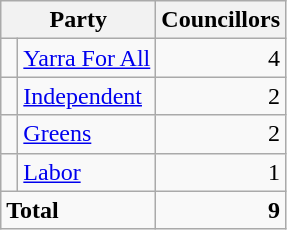<table class="wikitable">
<tr>
<th colspan="2">Party</th>
<th>Councillors</th>
</tr>
<tr>
<td> </td>
<td><a href='#'>Yarra For All</a></td>
<td align=right>4</td>
</tr>
<tr>
<td> </td>
<td><a href='#'>Independent</a></td>
<td align=right>2</td>
</tr>
<tr>
<td> </td>
<td><a href='#'>Greens</a></td>
<td align=right>2</td>
</tr>
<tr>
<td> </td>
<td><a href='#'>Labor</a></td>
<td align=right>1</td>
</tr>
<tr>
<td colspan="2"><strong>Total</strong></td>
<td align=right><strong>9</strong></td>
</tr>
</table>
